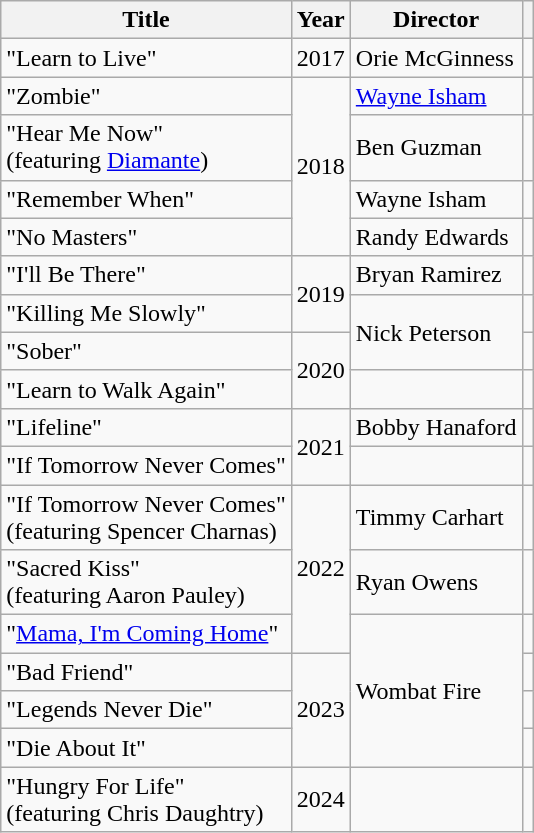<table class="wikitable">
<tr>
<th>Title</th>
<th>Year</th>
<th>Director</th>
<th></th>
</tr>
<tr>
<td>"Learn to Live"</td>
<td>2017</td>
<td>Orie McGinness</td>
<td></td>
</tr>
<tr>
<td>"Zombie"</td>
<td rowspan="4">2018</td>
<td><a href='#'>Wayne Isham</a></td>
<td></td>
</tr>
<tr>
<td>"Hear Me Now" <br><span>(featuring <a href='#'>Diamante</a>)</span></td>
<td>Ben Guzman</td>
<td></td>
</tr>
<tr>
<td>"Remember When"</td>
<td>Wayne Isham</td>
<td></td>
</tr>
<tr>
<td>"No Masters"</td>
<td>Randy Edwards</td>
<td></td>
</tr>
<tr>
<td>"I'll Be There"</td>
<td rowspan="2">2019</td>
<td>Bryan Ramirez</td>
<td></td>
</tr>
<tr>
<td>"Killing Me Slowly"</td>
<td rowspan="2">Nick Peterson</td>
<td></td>
</tr>
<tr>
<td>"Sober"</td>
<td rowspan="2">2020</td>
<td></td>
</tr>
<tr>
<td>"Learn to Walk Again"</td>
<td></td>
<td></td>
</tr>
<tr>
<td>"Lifeline"</td>
<td rowspan="2">2021</td>
<td>Bobby Hanaford</td>
<td></td>
</tr>
<tr>
<td>"If Tomorrow Never Comes"</td>
<td></td>
<td></td>
</tr>
<tr>
<td>"If Tomorrow Never Comes" <br><span>(featuring Spencer Charnas)</span></td>
<td rowspan="3">2022</td>
<td>Timmy Carhart</td>
<td></td>
</tr>
<tr>
<td>"Sacred Kiss" <br><span>(featuring Aaron Pauley)</span></td>
<td>Ryan Owens</td>
<td></td>
</tr>
<tr>
<td>"<a href='#'>Mama, I'm Coming Home</a>"</td>
<td rowspan="4">Wombat Fire</td>
<td></td>
</tr>
<tr>
<td>"Bad Friend"</td>
<td rowspan="3">2023</td>
<td></td>
</tr>
<tr>
<td>"Legends Never Die"</td>
<td></td>
</tr>
<tr>
<td>"Die About It"</td>
<td></td>
</tr>
<tr>
<td>"Hungry For Life" <br><span>(featuring Chris Daughtry)</span></td>
<td>2024</td>
<td></td>
<td></td>
</tr>
</table>
